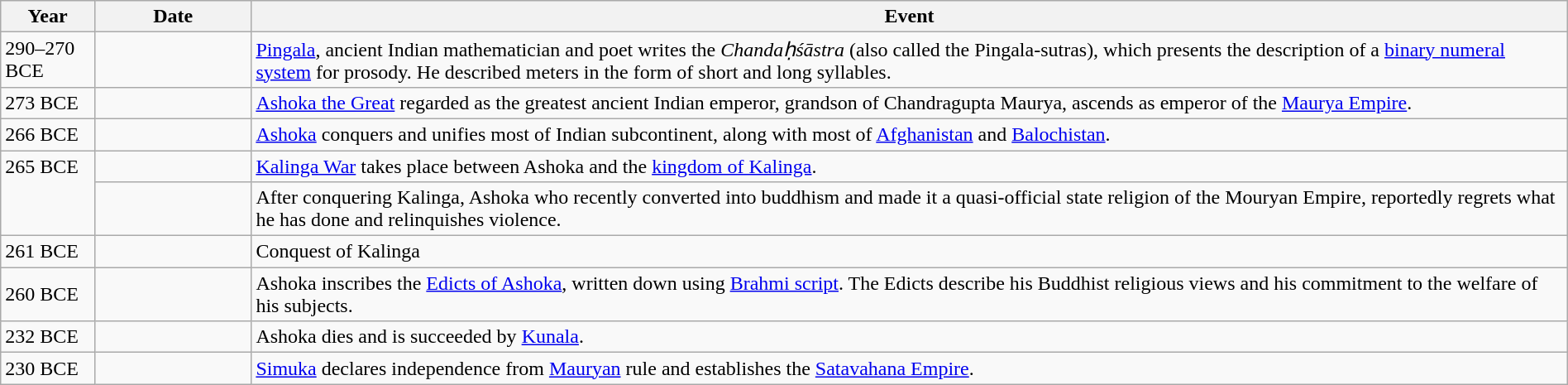<table class="wikitable" style="width:100%">
<tr>
<th style="width:6%">Year</th>
<th style="width:10%">Date</th>
<th>Event</th>
</tr>
<tr>
<td>290–270 BCE</td>
<td></td>
<td><a href='#'>Pingala</a>, ancient Indian mathematician and poet writes the <em>Chandaḥśāstra</em> (also called the Pingala-sutras), which presents the description of a <a href='#'>binary numeral system</a> for prosody. He described meters in the form of short and long syllables.</td>
</tr>
<tr>
<td>273 BCE</td>
<td></td>
<td><a href='#'>Ashoka the Great</a> regarded as the greatest ancient Indian emperor, grandson of Chandragupta Maurya, ascends as emperor of the <a href='#'>Maurya Empire</a>.</td>
</tr>
<tr>
<td>266 BCE</td>
<td></td>
<td><a href='#'>Ashoka</a> conquers and unifies most of Indian subcontinent, along with most of <a href='#'>Afghanistan</a> and <a href='#'>Balochistan</a>.</td>
</tr>
<tr>
<td rowspan="2" style="vertical-align:top;">265 BCE</td>
<td></td>
<td><a href='#'>Kalinga War</a> takes place between Ashoka and the <a href='#'>kingdom of Kalinga</a>.</td>
</tr>
<tr>
<td></td>
<td>After conquering Kalinga, Ashoka who recently converted into buddhism and made it a quasi-official state religion of the Mouryan Empire, reportedly regrets what he has done and relinquishes violence.</td>
</tr>
<tr>
<td>261 BCE</td>
<td></td>
<td>Conquest of Kalinga</td>
</tr>
<tr>
<td>260 BCE</td>
<td></td>
<td>Ashoka inscribes the <a href='#'>Edicts of Ashoka</a>, written down using <a href='#'>Brahmi script</a>. The Edicts describe his Buddhist religious views and his commitment to the welfare of his subjects.</td>
</tr>
<tr>
<td>232 BCE</td>
<td></td>
<td>Ashoka dies and is succeeded by <a href='#'>Kunala</a>.</td>
</tr>
<tr>
<td>230 BCE</td>
<td></td>
<td><a href='#'>Simuka</a> declares independence from <a href='#'>Mauryan</a> rule and establishes the <a href='#'>Satavahana Empire</a>.</td>
</tr>
</table>
